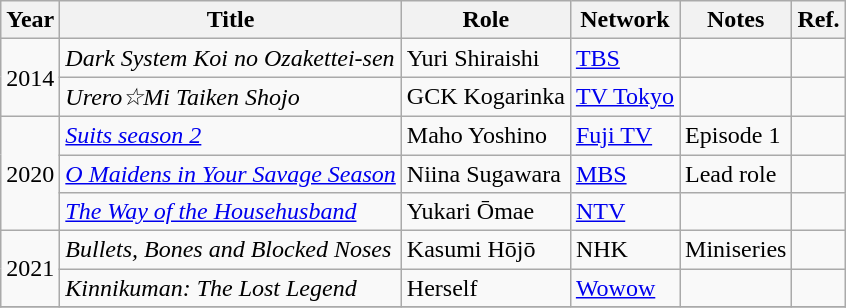<table class="wikitable sortable">
<tr>
<th>Year</th>
<th>Title</th>
<th>Role</th>
<th>Network</th>
<th class="unsortable">Notes</th>
<th class="unsortable">Ref.</th>
</tr>
<tr>
<td rowspan="2">2014</td>
<td><em>Dark System Koi no Ozakettei-sen</em></td>
<td>Yuri Shiraishi</td>
<td><a href='#'>TBS</a></td>
<td></td>
<td></td>
</tr>
<tr>
<td><em>Urero☆Mi Taiken Shojo</em></td>
<td>GCK Kogarinka</td>
<td><a href='#'>TV Tokyo</a></td>
<td></td>
<td></td>
</tr>
<tr>
<td rowspan="3">2020</td>
<td><em><a href='#'>Suits season 2</a></em></td>
<td>Maho Yoshino</td>
<td><a href='#'>Fuji TV</a></td>
<td>Episode 1</td>
<td></td>
</tr>
<tr>
<td><em><a href='#'>O Maidens in Your Savage Season</a></em></td>
<td>Niina Sugawara</td>
<td><a href='#'>MBS</a></td>
<td>Lead role</td>
<td></td>
</tr>
<tr>
<td><em><a href='#'>The Way of the Househusband</a></em></td>
<td>Yukari Ōmae</td>
<td><a href='#'>NTV</a></td>
<td></td>
<td></td>
</tr>
<tr>
<td rowspan="2">2021</td>
<td><em>Bullets, Bones and Blocked Noses</em></td>
<td>Kasumi Hōjō</td>
<td>NHK</td>
<td>Miniseries</td>
<td></td>
</tr>
<tr>
<td><em>Kinnikuman: The Lost Legend</em></td>
<td>Herself</td>
<td><a href='#'>Wowow</a></td>
<td></td>
<td></td>
</tr>
<tr>
</tr>
</table>
